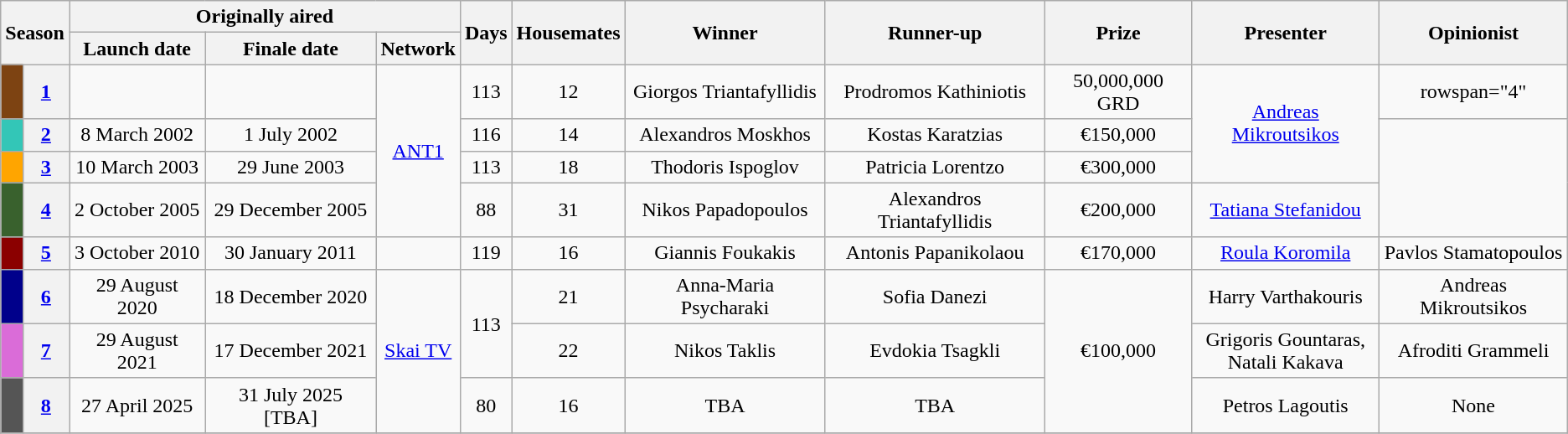<table class="wikitable" style="text-align:center;">
<tr>
<th colspan="2" rowspan="2">Season</th>
<th colspan="3">Originally aired</th>
<th rowspan="2">Days</th>
<th rowspan="2">Housemates</th>
<th rowspan="2">Winner</th>
<th rowspan="2">Runner-up</th>
<th rowspan="2">Prize</th>
<th rowspan="2">Presenter</th>
<th rowspan="2">Opinionist</th>
</tr>
<tr>
<th>Launch date</th>
<th>Finale date</th>
<th>Network</th>
</tr>
<tr>
<td style="background:#7D4312"></td>
<th><a href='#'>1</a></th>
<td></td>
<td></td>
<td rowspan="4"><a href='#'>ANT1</a></td>
<td>113</td>
<td>12</td>
<td>Giorgos Triantafyllidis</td>
<td>Prodromos Kathiniotis</td>
<td>50,000,000 GRD</td>
<td rowspan="3"><a href='#'>Andreas Mikroutsikos</a></td>
<td>rowspan="4" </td>
</tr>
<tr>
<td style="background:#33C6B7"></td>
<th><a href='#'>2</a></th>
<td>8 March 2002</td>
<td>1 July 2002</td>
<td>116</td>
<td>14</td>
<td>Alexandros Moskhos</td>
<td>Kostas Karatzias</td>
<td>€150,000</td>
</tr>
<tr>
<td style="background:#FFA500"></td>
<th><a href='#'>3</a></th>
<td>10 March 2003</td>
<td>29 June 2003</td>
<td>113</td>
<td>18</td>
<td>Thodoris Ispoglov</td>
<td>Patricia Lorentzo</td>
<td>€300,000</td>
</tr>
<tr>
<td style="background:#39612D"></td>
<th><a href='#'>4</a></th>
<td>2 October 2005</td>
<td>29 December 2005</td>
<td>88</td>
<td>31</td>
<td>Nikos Papadopoulos</td>
<td>Alexandros Triantafyllidis</td>
<td>€200,000</td>
<td><a href='#'>Tatiana Stefanidou</a></td>
</tr>
<tr>
<td style="background:#8B0000"></td>
<th><a href='#'>5</a></th>
<td>3 October 2010</td>
<td>30 January 2011</td>
<td></td>
<td>119</td>
<td>16</td>
<td>Giannis Foukakis</td>
<td>Antonis Papanikolaou</td>
<td>€170,000</td>
<td><a href='#'>Roula Koromila</a></td>
<td>Pavlos Stamatopoulos</td>
</tr>
<tr>
<td style="background:#00008B"></td>
<th><a href='#'>6</a></th>
<td>29 August 2020</td>
<td>18 December 2020</td>
<td rowspan="3"><a href='#'>Skai TV</a></td>
<td rowspan="2">113</td>
<td>21</td>
<td>Anna-Maria Psycharaki</td>
<td>Sofia Danezi</td>
<td rowspan="3">€100,000</td>
<td>Harry Varthakouris</td>
<td>Andreas Mikroutsikos</td>
</tr>
<tr>
<td style="background:#DA6CD8"></td>
<th><a href='#'>7</a></th>
<td>29 August 2021</td>
<td>17 December 2021</td>
<td>22</td>
<td>Nikos Taklis</td>
<td>Evdokia Tsagkli</td>
<td>Grigoris Gountaras,<br>Natali Kakava</td>
<td>Afroditi Grammeli</td>
</tr>
<tr>
<td style="background:#555555"></td>
<th><a href='#'>8</a></th>
<td>27 April 2025</td>
<td>31 July 2025 [TBA]</td>
<td>80</td>
<td>16</td>
<td>TBA</td>
<td>TBA</td>
<td>Petros Lagoutis</td>
<td>None</td>
</tr>
<tr>
</tr>
</table>
